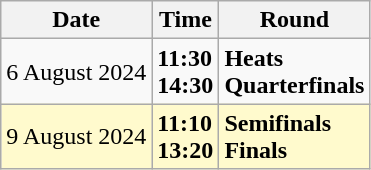<table class="wikitable">
<tr>
<th>Date</th>
<th>Time</th>
<th>Round</th>
</tr>
<tr>
<td>6 August 2024</td>
<td><strong>11:30</strong><br><strong>14:30</strong></td>
<td><strong>Heats</strong><br><strong>Quarterfinals</strong></td>
</tr>
<tr style=background:lemonchiffon>
<td>9 August 2024</td>
<td><strong>11:10</strong><br><strong>13:20</strong></td>
<td><strong>Semifinals</strong><br><strong>Finals</strong></td>
</tr>
</table>
